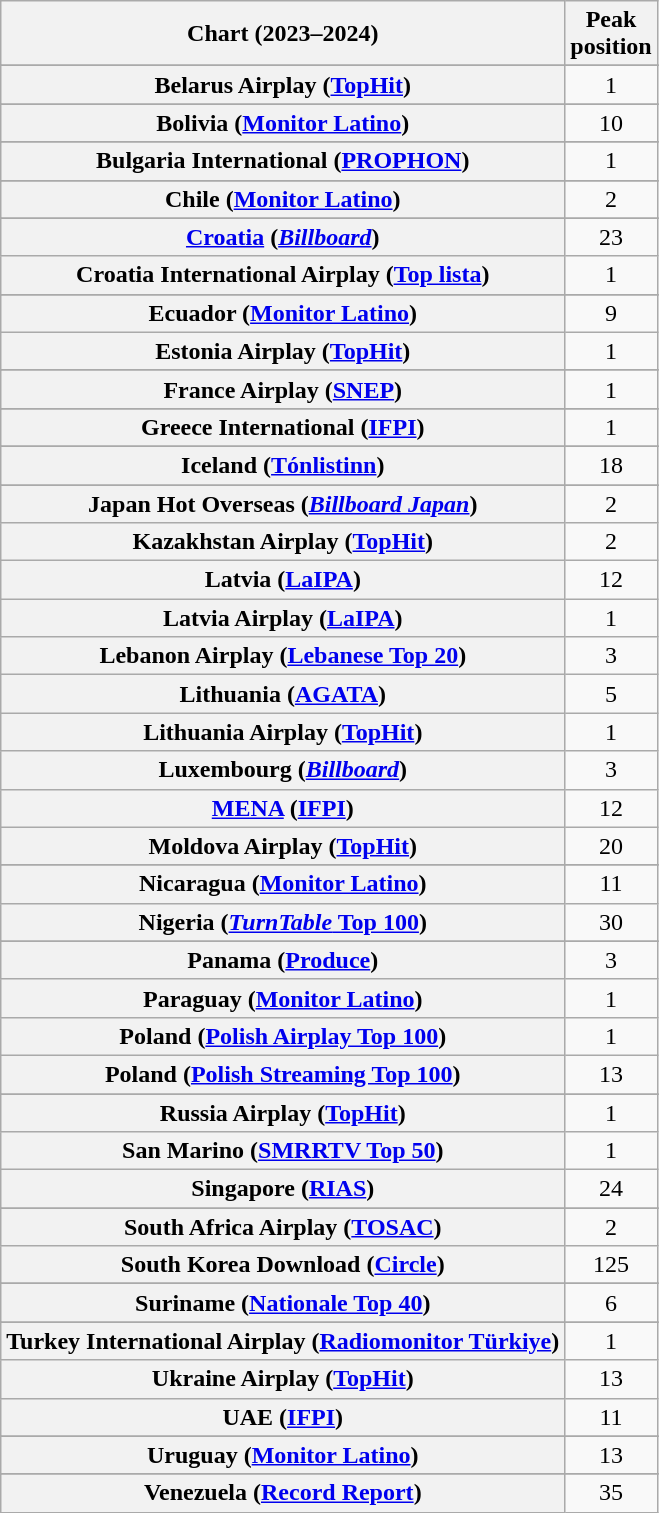<table class="wikitable sortable plainrowheaders" style="text-align:center">
<tr>
<th scope="col">Chart (2023–2024)</th>
<th scope="col">Peak<br>position</th>
</tr>
<tr>
</tr>
<tr>
</tr>
<tr>
</tr>
<tr>
<th scope="row">Belarus Airplay (<a href='#'>TopHit</a>)</th>
<td>1</td>
</tr>
<tr>
</tr>
<tr>
</tr>
<tr>
<th scope="row">Bolivia (<a href='#'>Monitor Latino</a>)</th>
<td>10</td>
</tr>
<tr>
</tr>
<tr>
<th scope="row">Bulgaria International (<a href='#'>PROPHON</a>)</th>
<td>1</td>
</tr>
<tr>
</tr>
<tr>
</tr>
<tr>
</tr>
<tr>
</tr>
<tr>
<th scope="row">Chile (<a href='#'>Monitor Latino</a>)</th>
<td>2</td>
</tr>
<tr>
</tr>
<tr>
<th scope="row"><a href='#'>Croatia</a> (<em><a href='#'>Billboard</a></em>)</th>
<td>23</td>
</tr>
<tr>
<th scope="row">Croatia International Airplay (<a href='#'>Top lista</a>)</th>
<td>1</td>
</tr>
<tr>
</tr>
<tr>
</tr>
<tr>
</tr>
<tr>
<th scope="row">Ecuador (<a href='#'>Monitor Latino</a>)</th>
<td>9</td>
</tr>
<tr>
<th scope="row">Estonia Airplay (<a href='#'>TopHit</a>)</th>
<td>1</td>
</tr>
<tr>
</tr>
<tr>
<th scope="row">France Airplay (<a href='#'>SNEP</a>)</th>
<td>1</td>
</tr>
<tr>
</tr>
<tr>
</tr>
<tr>
</tr>
<tr>
<th scope="row">Greece International (<a href='#'>IFPI</a>)</th>
<td>1</td>
</tr>
<tr>
</tr>
<tr>
</tr>
<tr>
</tr>
<tr>
<th scope="row">Iceland (<a href='#'>Tónlistinn</a>)</th>
<td>18</td>
</tr>
<tr>
</tr>
<tr>
</tr>
<tr>
<th scope="row">Japan Hot Overseas (<em><a href='#'>Billboard Japan</a></em>)</th>
<td>2</td>
</tr>
<tr>
<th scope="row">Kazakhstan Airplay (<a href='#'>TopHit</a>)</th>
<td>2</td>
</tr>
<tr>
<th scope="row">Latvia (<a href='#'>LaIPA</a>)</th>
<td>12</td>
</tr>
<tr>
<th scope="row">Latvia Airplay (<a href='#'>LaIPA</a>)</th>
<td>1</td>
</tr>
<tr>
<th scope="row">Lebanon Airplay (<a href='#'>Lebanese Top 20</a>)</th>
<td>3</td>
</tr>
<tr>
<th scope="row">Lithuania (<a href='#'>AGATA</a>)</th>
<td>5</td>
</tr>
<tr>
<th scope="row">Lithuania Airplay (<a href='#'>TopHit</a>)</th>
<td>1</td>
</tr>
<tr>
<th scope="row">Luxembourg (<em><a href='#'>Billboard</a></em>)</th>
<td>3</td>
</tr>
<tr>
<th scope="row"><a href='#'>MENA</a> (<a href='#'>IFPI</a>)</th>
<td>12</td>
</tr>
<tr>
<th scope="row">Moldova Airplay (<a href='#'>TopHit</a>)</th>
<td>20</td>
</tr>
<tr>
</tr>
<tr>
</tr>
<tr>
</tr>
<tr>
<th scope="row">Nicaragua (<a href='#'>Monitor Latino</a>)</th>
<td>11</td>
</tr>
<tr>
<th scope="row">Nigeria (<a href='#'><em>TurnTable</em> Top 100</a>)</th>
<td>30</td>
</tr>
<tr>
</tr>
<tr>
<th scope="row">Panama (<a href='#'>Produce</a>)</th>
<td>3</td>
</tr>
<tr>
<th scope="row">Paraguay (<a href='#'>Monitor Latino</a>)</th>
<td>1</td>
</tr>
<tr>
<th scope="row">Poland (<a href='#'>Polish Airplay Top 100</a>)</th>
<td>1</td>
</tr>
<tr>
<th scope="row">Poland (<a href='#'>Polish Streaming Top 100</a>)</th>
<td>13</td>
</tr>
<tr>
</tr>
<tr>
</tr>
<tr>
</tr>
<tr>
<th scope="row">Russia Airplay (<a href='#'>TopHit</a>)</th>
<td>1</td>
</tr>
<tr>
<th scope="row">San Marino (<a href='#'>SMRRTV Top 50</a>)</th>
<td>1</td>
</tr>
<tr>
<th scope="row">Singapore (<a href='#'>RIAS</a>)</th>
<td>24</td>
</tr>
<tr>
</tr>
<tr>
</tr>
<tr>
<th scope="row">South Africa Airplay (<a href='#'>TOSAC</a>)</th>
<td>2</td>
</tr>
<tr>
<th scope="row">South Korea Download (<a href='#'>Circle</a>)</th>
<td>125</td>
</tr>
<tr>
</tr>
<tr>
<th scope="row">Suriname (<a href='#'>Nationale Top 40</a>)</th>
<td>6</td>
</tr>
<tr>
</tr>
<tr>
</tr>
<tr>
<th scope="row">Turkey International Airplay (<a href='#'>Radiomonitor Türkiye</a>)</th>
<td>1</td>
</tr>
<tr>
<th scope="row">Ukraine Airplay (<a href='#'>TopHit</a>)</th>
<td>13</td>
</tr>
<tr>
<th scope="row">UAE (<a href='#'>IFPI</a>)</th>
<td>11</td>
</tr>
<tr>
</tr>
<tr>
<th scope="row">Uruguay (<a href='#'>Monitor Latino</a>)</th>
<td>13</td>
</tr>
<tr>
</tr>
<tr>
</tr>
<tr>
</tr>
<tr>
</tr>
<tr>
</tr>
<tr>
</tr>
<tr>
<th scope="row">Venezuela (<a href='#'>Record Report</a>)</th>
<td>35</td>
</tr>
</table>
